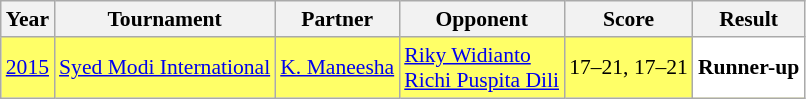<table class="sortable wikitable" style="font-size: 90%;">
<tr>
<th>Year</th>
<th>Tournament</th>
<th>Partner</th>
<th>Opponent</th>
<th>Score</th>
<th>Result</th>
</tr>
<tr style="background:#FFFF67">
<td align="center"><a href='#'>2015</a></td>
<td align="left"><a href='#'>Syed Modi International</a></td>
<td align="left"> <a href='#'>K. Maneesha</a></td>
<td align="left"> <a href='#'>Riky Widianto</a><br> <a href='#'>Richi Puspita Dili</a></td>
<td align="left">17–21, 17–21</td>
<td style="text-align:left; background:white"> <strong>Runner-up</strong></td>
</tr>
</table>
